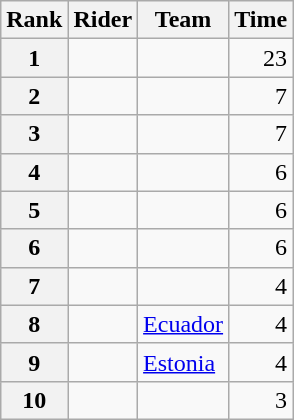<table class="wikitable" margin-bottom:0;">
<tr>
<th scope="col">Rank</th>
<th scope="col">Rider</th>
<th scope="col">Team</th>
<th scope="col">Time</th>
</tr>
<tr>
<th scope="row">1</th>
<td> </td>
<td></td>
<td align="right">23</td>
</tr>
<tr>
<th scope="row">2</th>
<td> </td>
<td></td>
<td align="right">7</td>
</tr>
<tr>
<th scope="row">3</th>
<td></td>
<td></td>
<td align="right">7</td>
</tr>
<tr>
<th scope="row">4</th>
<td></td>
<td></td>
<td align="right">6</td>
</tr>
<tr>
<th scope="row">5</th>
<td></td>
<td></td>
<td align="right">6</td>
</tr>
<tr>
<th scope="row">6</th>
<td></td>
<td></td>
<td align="right">6</td>
</tr>
<tr>
<th scope="row">7</th>
<td></td>
<td></td>
<td align="right">4</td>
</tr>
<tr>
<th scope="row">8</th>
<td></td>
<td><a href='#'>Ecuador</a></td>
<td align="right">4</td>
</tr>
<tr>
<th scope="row">9</th>
<td></td>
<td><a href='#'>Estonia</a></td>
<td align="right">4</td>
</tr>
<tr>
<th scope="row">10</th>
<td></td>
<td></td>
<td align="right">3</td>
</tr>
</table>
